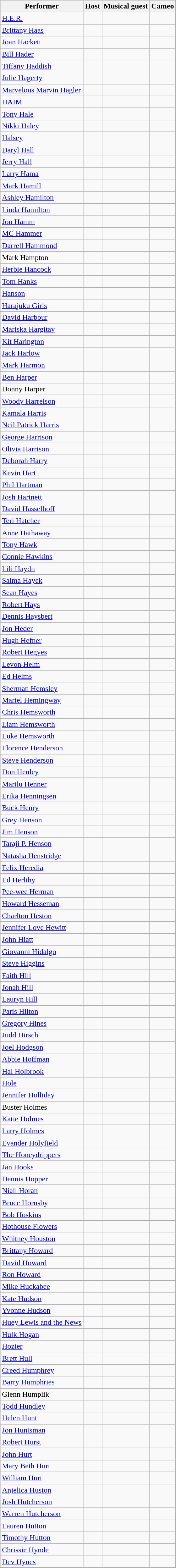<table class="wikitable sortable">
<tr>
<th>Performer</th>
<th>Host</th>
<th>Musical guest</th>
<th>Cameo</th>
</tr>
<tr>
<td><a href='#'>H.E.R.</a></td>
<td align="center"></td>
<td align="center"></td>
<td align="center"></td>
</tr>
<tr>
<td><a href='#'>Brittany Haas</a></td>
<td style="text-align:center;"></td>
<td style="text-align:center;"></td>
<td style="text-align:center;"></td>
</tr>
<tr>
<td><a href='#'>Joan Hackett</a></td>
<td align="center"></td>
<td align="center"></td>
<td align="center"></td>
</tr>
<tr>
<td><a href='#'>Bill Hader</a></td>
<td style="text-align:center;"></td>
<td style="text-align:center;"></td>
<td style="text-align:center;"></td>
</tr>
<tr>
<td><a href='#'>Tiffany Haddish</a></td>
<td align="center"></td>
<td align="center"></td>
<td align="center"></td>
</tr>
<tr>
<td><a href='#'>Julie Hagerty</a></td>
<td align="center"></td>
<td align="center"></td>
<td align="center"></td>
</tr>
<tr>
<td><a href='#'>Marvelous Marvin Hagler</a></td>
<td align="center"></td>
<td align="center"></td>
<td align="center"></td>
</tr>
<tr>
<td><a href='#'>HAIM</a></td>
<td style="text-align:center;"></td>
<td style="text-align:center;"></td>
<td style="text-align:center;"></td>
</tr>
<tr>
<td><a href='#'>Tony Hale</a></td>
<td align="center"></td>
<td align="center"></td>
<td align="center"></td>
</tr>
<tr>
<td><a href='#'>Nikki Haley</a></td>
<td align="center"></td>
<td align="center"></td>
<td align="center"></td>
</tr>
<tr>
<td><a href='#'>Halsey</a></td>
<td align="center"></td>
<td align="center"></td>
<td align="center"></td>
</tr>
<tr>
<td><a href='#'>Daryl Hall</a></td>
<td style="text-align:center;"></td>
<td style="text-align:center;"></td>
<td style="text-align:center;"></td>
</tr>
<tr>
<td><a href='#'>Jerry Hall</a></td>
<td style="text-align:center;"></td>
<td style="text-align:center;"></td>
<td style="text-align:center;"></td>
</tr>
<tr>
<td><a href='#'>Larry Hama</a></td>
<td align="center"></td>
<td align="center"></td>
<td align="center"></td>
</tr>
<tr>
<td><a href='#'>Mark Hamill</a></td>
<td style="text-align:center;"></td>
<td style="text-align:center;"></td>
<td style="text-align:center;"></td>
</tr>
<tr>
<td><a href='#'>Ashley Hamilton</a></td>
<td style="text-align:center;"></td>
<td style="text-align:center;"></td>
<td style="text-align:center;"></td>
</tr>
<tr>
<td><a href='#'>Linda Hamilton</a></td>
<td style="text-align:center;"></td>
<td style="text-align:center;"></td>
<td style="text-align:center;"></td>
</tr>
<tr>
<td><a href='#'>Jon Hamm</a></td>
<td style="text-align:center;"></td>
<td style="text-align:center;"></td>
<td style="text-align:center;"></td>
</tr>
<tr>
<td><a href='#'>MC Hammer</a></td>
<td style="text-align:center;"></td>
<td style="text-align:center;"></td>
<td style="text-align:center;"></td>
</tr>
<tr>
<td><a href='#'>Darrell Hammond</a></td>
<td align="center"></td>
<td align="center"></td>
<td align="center"></td>
</tr>
<tr>
<td>Mark Hampton</td>
<td style="text-align:center;"></td>
<td style="text-align:center;"></td>
<td style="text-align:center;"></td>
</tr>
<tr>
<td><a href='#'>Herbie Hancock</a></td>
<td style="text-align:center;"></td>
<td style="text-align:center;"></td>
<td style="text-align:center;"></td>
</tr>
<tr>
<td><a href='#'>Tom Hanks</a></td>
<td style="text-align:center;"></td>
<td style="text-align:center;"></td>
<td style="text-align:center;"></td>
</tr>
<tr>
<td><a href='#'>Hanson</a></td>
<td style="text-align:center;"></td>
<td style="text-align:center;"></td>
<td style="text-align:center;"></td>
</tr>
<tr>
<td><a href='#'>Harajuku Girls</a></td>
<td align="center"></td>
<td align="center"></td>
<td align="center"></td>
</tr>
<tr>
<td><a href='#'>David Harbour</a></td>
<td align="center"></td>
<td align="center"></td>
<td align="center"></td>
</tr>
<tr>
<td><a href='#'>Mariska Hargitay</a></td>
<td align="center"></td>
<td align="center"></td>
<td align="center"></td>
</tr>
<tr>
<td><a href='#'>Kit Harington</a></td>
<td align="center"></td>
<td align="center"></td>
<td align="center"></td>
</tr>
<tr>
<td><a href='#'>Jack Harlow</a></td>
<td align="center"></td>
<td align="center"></td>
<td align="center"></td>
</tr>
<tr>
<td><a href='#'>Mark Harmon</a></td>
<td style="text-align:center;"></td>
<td style="text-align:center;"></td>
<td style="text-align:center;"></td>
</tr>
<tr>
<td><a href='#'>Ben Harper</a></td>
<td style="text-align:center;"></td>
<td style="text-align:center;"></td>
<td style="text-align:center;"></td>
</tr>
<tr>
<td>Donny Harper</td>
<td align="center"></td>
<td align="center"></td>
<td align="center"></td>
</tr>
<tr>
<td><a href='#'>Woody Harrelson</a></td>
<td style="text-align:center;"></td>
<td style="text-align:center;"></td>
<td style="text-align:center;"></td>
</tr>
<tr>
<td><a href='#'>Kamala Harris</a></td>
<td style="text-align:center;"></td>
<td style="text-align:center;"></td>
<td style="text-align:center;"></td>
</tr>
<tr>
<td><a href='#'>Neil Patrick Harris</a></td>
<td style="text-align:center;"></td>
<td style="text-align:center;"></td>
<td style="text-align:center;"></td>
</tr>
<tr>
<td><a href='#'>George Harrison</a></td>
<td style="text-align:center;"></td>
<td style="text-align:center;"></td>
<td style="text-align:center;"></td>
</tr>
<tr>
<td><a href='#'>Olivia Harrison</a></td>
<td style="text-align:center;"></td>
<td style="text-align:center;"></td>
<td style="text-align:center;"></td>
</tr>
<tr>
<td><a href='#'>Deborah Harry</a></td>
<td style="text-align:center;"></td>
<td style="text-align:center;"></td>
<td style="text-align:center;"></td>
</tr>
<tr>
<td><a href='#'>Kevin Hart</a></td>
<td style="text-align:center;"></td>
<td style="text-align:center;"></td>
<td style="text-align:center;"></td>
</tr>
<tr>
<td><a href='#'>Phil Hartman</a></td>
<td style="text-align:center;"></td>
<td style="text-align:center;"></td>
<td style="text-align:center;"></td>
</tr>
<tr>
<td><a href='#'>Josh Hartnett</a></td>
<td style="text-align:center;"></td>
<td style="text-align:center;"></td>
<td style="text-align:center;"></td>
</tr>
<tr>
<td><a href='#'>David Hasselhoff</a></td>
<td style="text-align:center;"></td>
<td style="text-align:center;"></td>
<td style="text-align:center;"></td>
</tr>
<tr>
<td><a href='#'>Teri Hatcher</a></td>
<td style="text-align:center;"></td>
<td style="text-align:center;"></td>
<td style="text-align:center;"></td>
</tr>
<tr>
<td><a href='#'>Anne Hathaway</a></td>
<td style="text-align:center;"></td>
<td style="text-align:center;"></td>
<td style="text-align:center;"></td>
</tr>
<tr>
<td><a href='#'>Tony Hawk</a></td>
<td style="text-align:center;"></td>
<td style="text-align:center;"></td>
<td style="text-align:center;"></td>
</tr>
<tr>
<td><a href='#'>Connie Hawkins</a></td>
<td style="text-align:center;"></td>
<td style="text-align:center;"></td>
<td style="text-align:center;"></td>
</tr>
<tr>
<td><a href='#'>Lili Haydn</a></td>
<td align="center"></td>
<td align="center"></td>
<td align="center"></td>
</tr>
<tr>
<td><a href='#'>Salma Hayek</a></td>
<td style="text-align:center;"></td>
<td style="text-align:center;"></td>
<td style="text-align:center;"></td>
</tr>
<tr>
<td><a href='#'>Sean Hayes</a></td>
<td style="text-align:center;"></td>
<td style="text-align:center;"></td>
<td style="text-align:center;"></td>
</tr>
<tr>
<td><a href='#'>Robert Hays</a></td>
<td style="text-align:center;"></td>
<td style="text-align:center;"></td>
<td style="text-align:center;"></td>
</tr>
<tr>
<td><a href='#'>Dennis Haysbert</a></td>
<td style="text-align:center;"></td>
<td style="text-align:center;"></td>
<td style="text-align:center;"></td>
</tr>
<tr>
<td><a href='#'>Jon Heder</a></td>
<td style="text-align:center;"></td>
<td style="text-align:center;"></td>
<td style="text-align:center;"></td>
</tr>
<tr>
<td><a href='#'>Hugh Hefner</a></td>
<td style="text-align:center;"></td>
<td style="text-align:center;"></td>
<td style="text-align:center;"></td>
</tr>
<tr>
<td><a href='#'>Robert Hegyes</a></td>
<td style="text-align:center;"></td>
<td style="text-align:center;"></td>
<td style="text-align:center;"></td>
</tr>
<tr>
<td><a href='#'>Levon Helm</a></td>
<td style="text-align:center;"></td>
<td style="text-align:center;"></td>
<td style="text-align:center;"></td>
</tr>
<tr>
<td><a href='#'>Ed Helms</a></td>
<td style="text-align:center;"></td>
<td style="text-align:center;"></td>
<td style="text-align:center;"></td>
</tr>
<tr>
<td><a href='#'>Sherman Hemsley</a></td>
<td style="text-align:center;"></td>
<td style="text-align:center;"></td>
<td style="text-align:center;"></td>
</tr>
<tr>
<td><a href='#'>Mariel Hemingway</a></td>
<td style="text-align:center;"></td>
<td style="text-align:center;"></td>
<td style="text-align:center;"></td>
</tr>
<tr>
<td><a href='#'>Chris Hemsworth</a></td>
<td align="center"></td>
<td align="center"></td>
<td align="center"></td>
</tr>
<tr>
<td><a href='#'>Liam Hemsworth</a></td>
<td align="center"></td>
<td align="center"></td>
<td align="center"></td>
</tr>
<tr>
<td><a href='#'>Luke Hemsworth</a></td>
<td align="center"></td>
<td align="center"></td>
<td align="center"></td>
</tr>
<tr>
<td><a href='#'>Florence Henderson</a></td>
<td style="text-align:center;"></td>
<td style="text-align:center;"></td>
<td style="text-align:center;"></td>
</tr>
<tr>
<td><a href='#'>Steve Henderson</a></td>
<td style="text-align:center;"></td>
<td style="text-align:center;"></td>
<td style="text-align:center;"></td>
</tr>
<tr>
<td><a href='#'>Don Henley</a></td>
<td style="text-align:center;"></td>
<td style="text-align:center;"></td>
<td style="text-align:center;"></td>
</tr>
<tr>
<td><a href='#'>Marilu Henner</a></td>
<td style="text-align:center;"></td>
<td style="text-align:center;"></td>
<td style="text-align:center;"></td>
</tr>
<tr>
<td><a href='#'>Erika Henningsen</a></td>
<td align="center"></td>
<td align="center"></td>
<td align="center"></td>
</tr>
<tr>
<td><a href='#'>Buck Henry</a></td>
<td style="text-align:center;"></td>
<td style="text-align:center;"></td>
<td style="text-align:center;"></td>
</tr>
<tr>
<td><a href='#'>Grey Henson</a></td>
<td align="center"></td>
<td align="center"></td>
<td align="center"></td>
</tr>
<tr>
<td><a href='#'>Jim Henson</a></td>
<td style="text-align:center;"></td>
<td style="text-align:center;"></td>
<td style="text-align:center;"></td>
</tr>
<tr>
<td><a href='#'>Taraji P. Henson</a></td>
<td style="text-align:center;"></td>
<td style="text-align:center;"></td>
<td style="text-align:center;"></td>
</tr>
<tr>
<td><a href='#'>Natasha Henstridge</a></td>
<td style="text-align:center;"></td>
<td style="text-align:center;"></td>
<td style="text-align:center;"></td>
</tr>
<tr>
<td><a href='#'>Felix Heredia</a></td>
<td style="text-align:center;"></td>
<td style="text-align:center;"></td>
<td style="text-align:center;"></td>
</tr>
<tr>
<td><a href='#'>Ed Herlihy</a></td>
<td style="text-align:center;"></td>
<td style="text-align:center;"></td>
<td style="text-align:center;"></td>
</tr>
<tr>
<td><a href='#'>Pee-wee Herman</a></td>
<td style="text-align:center;"></td>
<td style="text-align:center;"></td>
<td style="text-align:center;"></td>
</tr>
<tr>
<td><a href='#'>Howard Hesseman</a></td>
<td style="text-align:center;"></td>
<td style="text-align:center;"></td>
<td style="text-align:center;"></td>
</tr>
<tr>
<td><a href='#'>Charlton Heston</a></td>
<td style="text-align:center;"></td>
<td style="text-align:center;"></td>
<td style="text-align:center;"></td>
</tr>
<tr>
<td><a href='#'>Jennifer Love Hewitt</a></td>
<td style="text-align:center;"></td>
<td style="text-align:center;"></td>
<td style="text-align:center;"></td>
</tr>
<tr>
<td><a href='#'>John Hiatt</a></td>
<td style="text-align:center;"></td>
<td style="text-align:center;"></td>
<td style="text-align:center;"></td>
</tr>
<tr>
<td><a href='#'>Giovanni Hidalgo</a></td>
<td style="text-align:center;"></td>
<td style="text-align:center;"></td>
<td style="text-align:center;"></td>
</tr>
<tr>
<td><a href='#'>Steve Higgins</a></td>
<td style="text-align:center;"></td>
<td style="text-align:center;"></td>
<td style="text-align:center;"></td>
</tr>
<tr>
<td><a href='#'>Faith Hill</a></td>
<td style="text-align:center;"></td>
<td style="text-align:center;"></td>
<td style="text-align:center;"></td>
</tr>
<tr>
<td><a href='#'>Jonah Hill</a></td>
<td style="text-align:center;"></td>
<td style="text-align:center;"></td>
<td style="text-align:center;"></td>
</tr>
<tr>
<td><a href='#'>Lauryn Hill</a></td>
<td style="text-align:center;"></td>
<td style="text-align:center;"></td>
<td style="text-align:center;"></td>
</tr>
<tr>
<td><a href='#'>Paris Hilton</a></td>
<td style="text-align:center;"></td>
<td style="text-align:center;"></td>
<td style="text-align:center;"></td>
</tr>
<tr>
<td><a href='#'>Gregory Hines</a></td>
<td style="text-align:center;"></td>
<td style="text-align:center;"></td>
<td style="text-align:center;"></td>
</tr>
<tr>
<td><a href='#'>Judd Hirsch</a></td>
<td style="text-align:center;"></td>
<td style="text-align:center;"></td>
<td style="text-align:center;"></td>
</tr>
<tr>
<td><a href='#'>Joel Hodgson</a></td>
<td style="text-align:center;"></td>
<td style="text-align:center;"></td>
<td style="text-align:center;"></td>
</tr>
<tr>
<td><a href='#'>Abbie Hoffman</a></td>
<td align="center"></td>
<td align="center"></td>
<td align="center"></td>
</tr>
<tr>
<td><a href='#'>Hal Holbrook</a></td>
<td style="text-align:center;"></td>
<td style="text-align:center;"></td>
<td style="text-align:center;"></td>
</tr>
<tr>
<td><a href='#'>Hole</a></td>
<td style="text-align:center;"></td>
<td style="text-align:center;"></td>
<td style="text-align:center;"></td>
</tr>
<tr>
<td><a href='#'>Jennifer Holliday</a></td>
<td style="text-align:center;"></td>
<td style="text-align:center;"></td>
<td style="text-align:center;"></td>
</tr>
<tr>
<td>Buster Holmes</td>
<td style="text-align:center;"></td>
<td style="text-align:center;"></td>
<td style="text-align:center;"></td>
</tr>
<tr>
<td><a href='#'>Katie Holmes</a></td>
<td style="text-align:center;"></td>
<td style="text-align:center;"></td>
<td style="text-align:center;"></td>
</tr>
<tr>
<td><a href='#'>Larry Holmes</a></td>
<td style="text-align:center;"></td>
<td style="text-align:center;"></td>
<td style="text-align:center;"></td>
</tr>
<tr>
<td><a href='#'>Evander Holyfield</a></td>
<td style="text-align:center;"></td>
<td style="text-align:center;"></td>
<td style="text-align:center;"></td>
</tr>
<tr>
<td><a href='#'>The Honeydrippers</a></td>
<td align="center"></td>
<td align="center"></td>
<td align="center"></td>
</tr>
<tr>
<td><a href='#'>Jan Hooks</a></td>
<td style="text-align:center;"></td>
<td style="text-align:center;"></td>
<td style="text-align:center;"></td>
</tr>
<tr>
<td><a href='#'>Dennis Hopper</a></td>
<td style="text-align:center;"></td>
<td style="text-align:center;"></td>
<td style="text-align:center;"></td>
</tr>
<tr>
<td><a href='#'>Niall Horan</a></td>
<td style="text-align:center;"></td>
<td style="text-align:center;"></td>
<td style="text-align:center;"></td>
</tr>
<tr>
<td><a href='#'>Bruce Hornsby</a></td>
<td style="text-align:center;"></td>
<td style="text-align:center;"></td>
<td style="text-align:center;"></td>
</tr>
<tr>
<td><a href='#'>Bob Hoskins</a></td>
<td style="text-align:center;"></td>
<td style="text-align:center;"></td>
<td style="text-align:center;"></td>
</tr>
<tr>
<td><a href='#'>Hothouse Flowers</a></td>
<td style="text-align:center;"></td>
<td style="text-align:center;"></td>
<td style="text-align:center;"></td>
</tr>
<tr>
<td><a href='#'>Whitney Houston</a></td>
<td style="text-align:center;"></td>
<td style="text-align:center;"></td>
<td style="text-align:center;"></td>
</tr>
<tr>
<td><a href='#'>Brittany Howard</a></td>
<td style="text-align:center;"></td>
<td style="text-align:center;"></td>
<td style="text-align:center;"></td>
</tr>
<tr>
<td><a href='#'>David Howard</a></td>
<td style="text-align:center;"></td>
<td style="text-align:center;"></td>
<td style="text-align:center;"></td>
</tr>
<tr>
<td><a href='#'>Ron Howard</a></td>
<td style="text-align:center;"></td>
<td style="text-align:center;"></td>
<td style="text-align:center;"></td>
</tr>
<tr>
<td><a href='#'>Mike Huckabee</a></td>
<td style="text-align:center;"></td>
<td style="text-align:center;"></td>
<td style="text-align:center;"></td>
</tr>
<tr>
<td><a href='#'>Kate Hudson</a></td>
<td style="text-align:center;"></td>
<td style="text-align:center;"></td>
<td style="text-align:center;"></td>
</tr>
<tr>
<td><a href='#'>Yvonne Hudson</a></td>
<td style="text-align:center;"></td>
<td style="text-align:center;"></td>
<td style="text-align:center;"></td>
</tr>
<tr>
<td><a href='#'>Huey Lewis and the News</a></td>
<td style="text-align:center;"></td>
<td style="text-align:center;"></td>
<td style="text-align:center;"></td>
</tr>
<tr>
<td><a href='#'>Hulk Hogan</a></td>
<td style="text-align:center;"></td>
<td style="text-align:center;"></td>
<td style="text-align:center;"></td>
</tr>
<tr>
<td><a href='#'>Hozier</a></td>
<td align="center"></td>
<td align="center"></td>
<td align="center"></td>
</tr>
<tr>
<td><a href='#'>Brett Hull</a></td>
<td style="text-align:center;"></td>
<td style="text-align:center;"></td>
<td style="text-align:center;"></td>
</tr>
<tr>
<td><a href='#'>Creed Humphrey</a></td>
<td align="center"></td>
<td align="center"></td>
<td align="center"></td>
</tr>
<tr>
<td><a href='#'>Barry Humphries</a></td>
<td style="text-align:center;"></td>
<td style="text-align:center;"></td>
<td style="text-align:center;"></td>
</tr>
<tr>
<td>Glenn Humplik</td>
<td style="text-align:center;"></td>
<td style="text-align:center;"></td>
<td style="text-align:center;"></td>
</tr>
<tr>
<td><a href='#'>Todd Hundley</a></td>
<td style="text-align:center;"></td>
<td style="text-align:center;"></td>
<td style="text-align:center;"></td>
</tr>
<tr>
<td><a href='#'>Helen Hunt</a></td>
<td style="text-align:center;"></td>
<td style="text-align:center;"></td>
<td style="text-align:center;"></td>
</tr>
<tr>
<td><a href='#'>Jon Huntsman</a></td>
<td align="center"></td>
<td align="center"></td>
<td align="center"></td>
</tr>
<tr>
<td><a href='#'>Robert Hurst</a></td>
<td align="center"></td>
<td align="center"></td>
<td align="center"></td>
</tr>
<tr>
<td><a href='#'>John Hurt</a></td>
<td style="text-align:center;"></td>
<td style="text-align:center;"></td>
<td style="text-align:center;"></td>
</tr>
<tr>
<td><a href='#'>Mary Beth Hurt</a></td>
<td style="text-align:center;"></td>
<td style="text-align:center;"></td>
<td style="text-align:center;"></td>
</tr>
<tr>
<td><a href='#'>William Hurt</a></td>
<td style="text-align:center;"></td>
<td style="text-align:center;"></td>
<td style="text-align:center;"></td>
</tr>
<tr>
<td><a href='#'>Anjelica Huston</a></td>
<td style="text-align:center;"></td>
<td style="text-align:center;"></td>
<td style="text-align:center;"></td>
</tr>
<tr>
<td><a href='#'>Josh Hutcherson</a></td>
<td style="text-align:center;"></td>
<td style="text-align:center;"></td>
<td style="text-align:center;"></td>
</tr>
<tr>
<td><a href='#'>Warren Hutcherson</a></td>
<td align="center"></td>
<td align="center"></td>
<td align="center"></td>
</tr>
<tr>
<td><a href='#'>Lauren Hutton</a></td>
<td style="text-align:center;"></td>
<td style="text-align:center;"></td>
<td style="text-align:center;"></td>
</tr>
<tr>
<td><a href='#'>Timothy Hutton</a></td>
<td style="text-align:center;"></td>
<td style="text-align:center;"></td>
<td style="text-align:center;"></td>
</tr>
<tr>
<td><a href='#'>Chrissie Hynde</a></td>
<td style="text-align:center;"></td>
<td style="text-align:center;"></td>
<td style="text-align:center;"></td>
</tr>
<tr>
<td><a href='#'>Dev Hynes</a></td>
<td style="text-align:center;"></td>
<td style="text-align:center;"></td>
<td style="text-align:center;"></td>
</tr>
</table>
